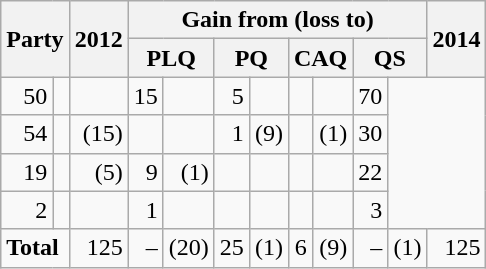<table class="wikitable" style="text-align:right">
<tr>
<th rowspan="2" colspan="2">Party</th>
<th rowspan="2">2012</th>
<th colspan="8">Gain from (loss to)</th>
<th rowspan="2">2014</th>
</tr>
<tr>
<th colspan="2">PLQ</th>
<th colspan="2">PQ</th>
<th colspan="2">CAQ</th>
<th colspan="2">QS</th>
</tr>
<tr>
<td>50</td>
<td></td>
<td></td>
<td>15</td>
<td></td>
<td>5</td>
<td></td>
<td></td>
<td></td>
<td>70</td>
</tr>
<tr>
<td>54</td>
<td></td>
<td>(15)</td>
<td></td>
<td></td>
<td>1</td>
<td>(9)</td>
<td></td>
<td>(1)</td>
<td>30</td>
</tr>
<tr>
<td>19</td>
<td></td>
<td>(5)</td>
<td>9</td>
<td>(1)</td>
<td></td>
<td></td>
<td></td>
<td></td>
<td>22</td>
</tr>
<tr>
<td>2</td>
<td></td>
<td></td>
<td>1</td>
<td></td>
<td></td>
<td></td>
<td></td>
<td></td>
<td>3</td>
</tr>
<tr>
<td colspan="2" style="text-align:left;"><strong>Total</strong></td>
<td>125</td>
<td>–</td>
<td>(20)</td>
<td>25</td>
<td>(1)</td>
<td>6</td>
<td>(9)</td>
<td>–</td>
<td>(1)</td>
<td>125</td>
</tr>
</table>
